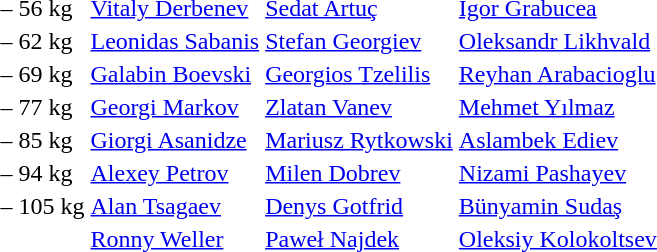<table>
<tr>
<td>– 56 kg<br></td>
<td> <a href='#'>Vitaly Derbenev</a></td>
<td> <a href='#'>Sedat Artuç</a></td>
<td> <a href='#'>Igor Grabucea</a></td>
</tr>
<tr>
<td>– 62 kg<br></td>
<td> <a href='#'>Leonidas Sabanis</a></td>
<td> <a href='#'>Stefan Georgiev</a></td>
<td> <a href='#'>Oleksandr Likhvald</a></td>
</tr>
<tr>
<td>– 69 kg<br></td>
<td> <a href='#'>Galabin Boevski</a></td>
<td> <a href='#'>Georgios Tzelilis</a></td>
<td> <a href='#'>Reyhan Arabacioglu</a></td>
</tr>
<tr>
<td>– 77 kg<br></td>
<td> <a href='#'>Georgi Markov</a></td>
<td> <a href='#'>Zlatan Vanev</a></td>
<td> <a href='#'>Mehmet Yılmaz</a></td>
</tr>
<tr>
<td>– 85 kg<br></td>
<td> <a href='#'>Giorgi Asanidze</a></td>
<td> <a href='#'>Mariusz Rytkowski</a></td>
<td> <a href='#'>Aslambek Ediev</a></td>
</tr>
<tr>
<td>– 94 kg<br></td>
<td> <a href='#'>Alexey Petrov</a></td>
<td> <a href='#'>Milen Dobrev</a></td>
<td> <a href='#'>Nizami Pashayev</a></td>
</tr>
<tr>
<td>– 105 kg<br></td>
<td> <a href='#'>Alan Tsagaev</a></td>
<td> <a href='#'>Denys Gotfrid</a></td>
<td> <a href='#'>Bünyamin Sudaş</a></td>
</tr>
<tr>
<td><br></td>
<td> <a href='#'>Ronny Weller</a></td>
<td> <a href='#'>Paweł Najdek</a></td>
<td> <a href='#'>Oleksiy Kolokoltsev</a></td>
</tr>
</table>
